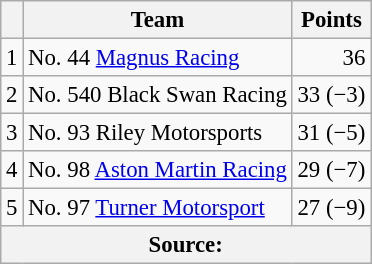<table class="wikitable" style="font-size: 95%;">
<tr>
<th scope="col"></th>
<th scope="col">Team</th>
<th scope="col">Points</th>
</tr>
<tr>
<td align=center>1</td>
<td> No. 44 <a href='#'>Magnus Racing</a></td>
<td align=right>36</td>
</tr>
<tr>
<td align=center>2</td>
<td> No. 540 Black Swan Racing</td>
<td align=right>33 (−3)</td>
</tr>
<tr>
<td align=center>3</td>
<td> No. 93 Riley Motorsports</td>
<td align=right>31 (−5)</td>
</tr>
<tr>
<td align=center>4</td>
<td> No. 98 <a href='#'>Aston Martin Racing</a></td>
<td align=right>29 (−7)</td>
</tr>
<tr>
<td align=center>5</td>
<td> No. 97 <a href='#'>Turner Motorsport</a></td>
<td align=right>27 (−9)</td>
</tr>
<tr>
<th colspan=4>Source:</th>
</tr>
</table>
